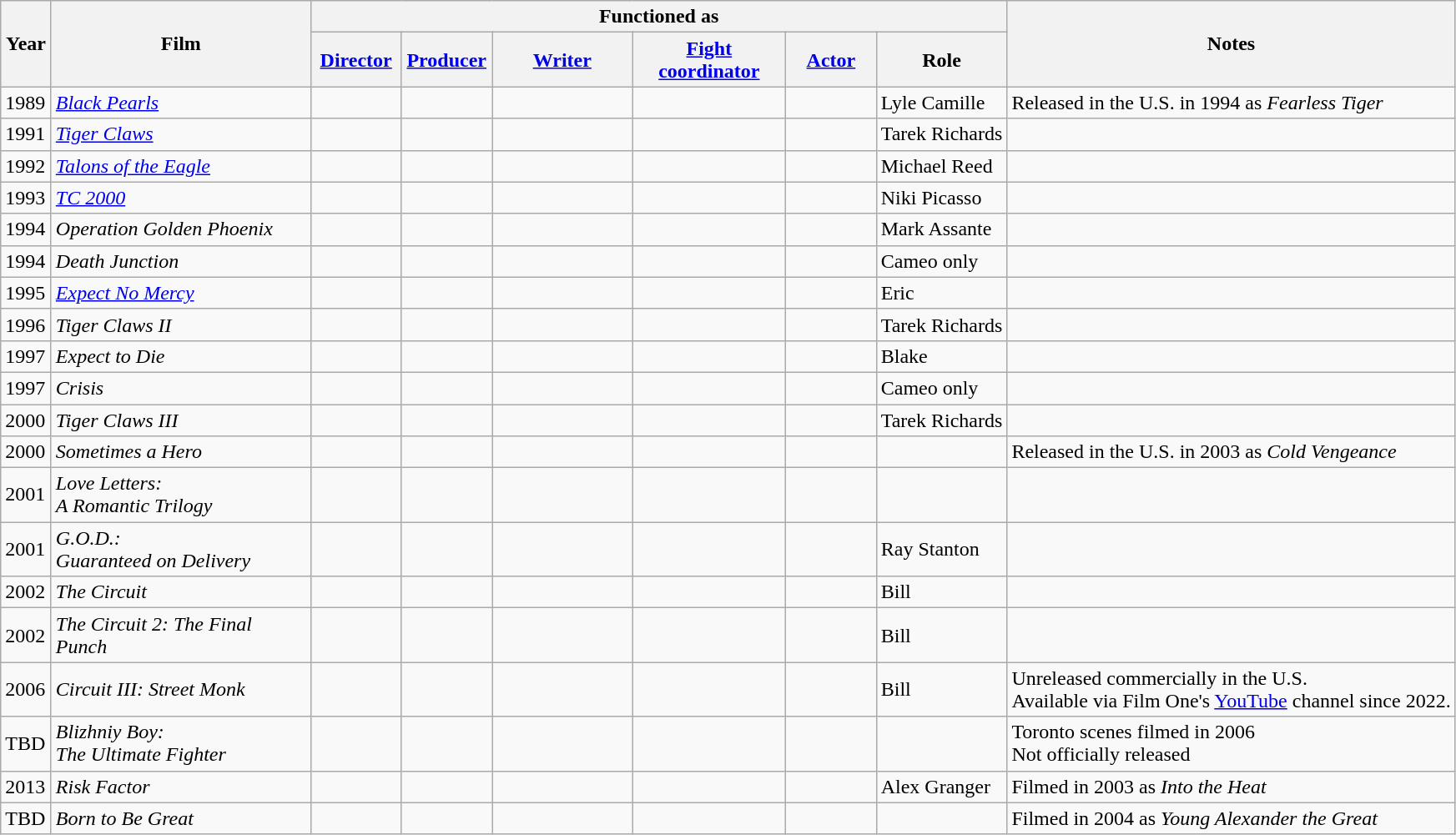<table class="wikitable" style="margin-right: 0;">
<tr>
<th rowspan="2" style="width:33px;">Year</th>
<th rowspan="2" style="width:200px;">Film</th>
<th colspan="6">Functioned as</th>
<th rowspan="2">Notes</th>
</tr>
<tr>
<th style="width:65px;"><a href='#'>Director</a></th>
<th style="width:65px;"><a href='#'>Producer</a></th>
<th style="width:105px;"><a href='#'>Writer</a></th>
<th style="width:115px;"><a href='#'>Fight coordinator</a></th>
<th style="width:65px;"><a href='#'>Actor</a></th>
<th>Role</th>
</tr>
<tr>
<td>1989</td>
<td><em><a href='#'>Black Pearls</a></em></td>
<td></td>
<td></td>
<td></td>
<td></td>
<td></td>
<td>Lyle Camille</td>
<td>Released in the U.S. in 1994 as <em>Fearless Tiger</em></td>
</tr>
<tr>
<td>1991</td>
<td><em><a href='#'>Tiger Claws</a></em></td>
<td></td>
<td></td>
<td></td>
<td></td>
<td></td>
<td>Tarek Richards</td>
<td></td>
</tr>
<tr>
<td>1992</td>
<td><em><a href='#'>Talons of the Eagle</a></em></td>
<td></td>
<td></td>
<td></td>
<td></td>
<td></td>
<td>Michael Reed</td>
<td></td>
</tr>
<tr>
<td>1993</td>
<td><em><a href='#'>TC 2000</a></em></td>
<td></td>
<td></td>
<td></td>
<td></td>
<td></td>
<td>Niki Picasso</td>
<td></td>
</tr>
<tr>
<td>1994</td>
<td><em>Operation Golden Phoenix</em></td>
<td></td>
<td></td>
<td></td>
<td></td>
<td></td>
<td>Mark Assante</td>
<td></td>
</tr>
<tr>
<td>1994</td>
<td><em>Death Junction</em></td>
<td></td>
<td></td>
<td></td>
<td></td>
<td></td>
<td>Cameo only</td>
<td></td>
</tr>
<tr>
<td>1995</td>
<td><em><a href='#'>Expect No Mercy</a></em></td>
<td></td>
<td></td>
<td></td>
<td></td>
<td></td>
<td>Eric</td>
<td></td>
</tr>
<tr>
<td>1996</td>
<td><em>Tiger Claws II</em></td>
<td></td>
<td></td>
<td></td>
<td></td>
<td></td>
<td>Tarek Richards</td>
<td></td>
</tr>
<tr>
<td>1997</td>
<td><em>Expect to Die</em></td>
<td></td>
<td></td>
<td></td>
<td></td>
<td></td>
<td>Blake</td>
<td></td>
</tr>
<tr>
<td>1997</td>
<td><em>Crisis</em></td>
<td></td>
<td></td>
<td></td>
<td></td>
<td></td>
<td>Cameo only</td>
<td></td>
</tr>
<tr>
<td>2000</td>
<td><em>Tiger Claws III</em></td>
<td></td>
<td></td>
<td></td>
<td></td>
<td></td>
<td>Tarek Richards</td>
<td></td>
</tr>
<tr>
<td>2000</td>
<td><em>Sometimes a Hero</em></td>
<td></td>
<td></td>
<td></td>
<td></td>
<td></td>
<td></td>
<td>Released in the U.S. in 2003 as <em>Cold Vengeance</em></td>
</tr>
<tr>
<td>2001</td>
<td><em>Love Letters:<br>A Romantic Trilogy</em></td>
<td></td>
<td></td>
<td></td>
<td></td>
<td></td>
<td></td>
<td></td>
</tr>
<tr>
<td>2001</td>
<td><em>G.O.D.:<br>Guaranteed on Delivery</em></td>
<td></td>
<td></td>
<td></td>
<td></td>
<td></td>
<td>Ray Stanton</td>
<td></td>
</tr>
<tr>
<td>2002</td>
<td><em>The Circuit</em></td>
<td></td>
<td></td>
<td></td>
<td></td>
<td></td>
<td>Bill</td>
<td></td>
</tr>
<tr>
<td>2002</td>
<td><em>The Circuit 2: The Final Punch</em></td>
<td></td>
<td></td>
<td></td>
<td></td>
<td></td>
<td>Bill</td>
<td></td>
</tr>
<tr>
<td>2006</td>
<td><em>Circuit III: Street Monk</em></td>
<td></td>
<td></td>
<td></td>
<td></td>
<td></td>
<td>Bill</td>
<td>Unreleased commercially in the U.S.<br>Available via Film One's <a href='#'>YouTube</a> channel since 2022.</td>
</tr>
<tr>
<td>TBD</td>
<td><em>Blizhniy Boy:<br>The Ultimate Fighter</em></td>
<td></td>
<td></td>
<td></td>
<td></td>
<td></td>
<td></td>
<td>Toronto scenes filmed in 2006<br>Not officially released</td>
</tr>
<tr>
<td>2013</td>
<td><em>Risk Factor</em></td>
<td></td>
<td></td>
<td></td>
<td></td>
<td></td>
<td>Alex Granger</td>
<td>Filmed in 2003 as <em>Into the Heat</em></td>
</tr>
<tr>
<td>TBD</td>
<td><em>Born to Be Great</em></td>
<td></td>
<td></td>
<td></td>
<td></td>
<td></td>
<td></td>
<td>Filmed in 2004 as <em>Young Alexander the Great</em></td>
</tr>
</table>
